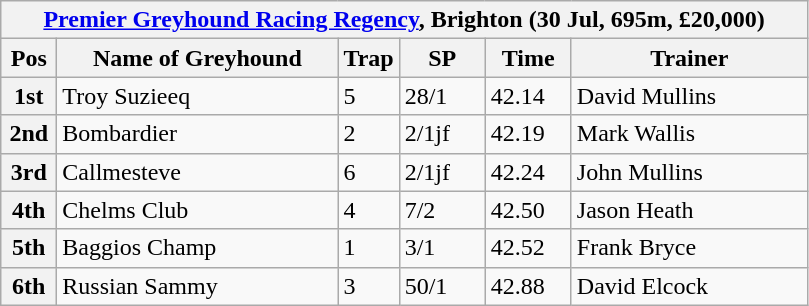<table class="wikitable">
<tr>
<th colspan="6"><a href='#'>Premier Greyhound Racing Regency</a>, Brighton (30 Jul, 695m, £20,000)</th>
</tr>
<tr>
<th width=30>Pos</th>
<th width=180>Name of Greyhound</th>
<th width=30>Trap</th>
<th width=50>SP</th>
<th width=50>Time</th>
<th width=150>Trainer</th>
</tr>
<tr>
<th>1st</th>
<td>Troy Suzieeq</td>
<td>5</td>
<td>28/1</td>
<td>42.14</td>
<td>David Mullins</td>
</tr>
<tr>
<th>2nd</th>
<td>Bombardier</td>
<td>2</td>
<td>2/1jf</td>
<td>42.19</td>
<td>Mark Wallis</td>
</tr>
<tr>
<th>3rd</th>
<td>Callmesteve</td>
<td>6</td>
<td>2/1jf</td>
<td>42.24</td>
<td>John Mullins</td>
</tr>
<tr>
<th>4th</th>
<td>Chelms Club</td>
<td>4</td>
<td>7/2</td>
<td>42.50</td>
<td>Jason Heath</td>
</tr>
<tr>
<th>5th</th>
<td>Baggios Champ</td>
<td>1</td>
<td>3/1</td>
<td>42.52</td>
<td>Frank Bryce</td>
</tr>
<tr>
<th>6th</th>
<td>Russian Sammy</td>
<td>3</td>
<td>50/1</td>
<td>42.88</td>
<td>David Elcock</td>
</tr>
</table>
